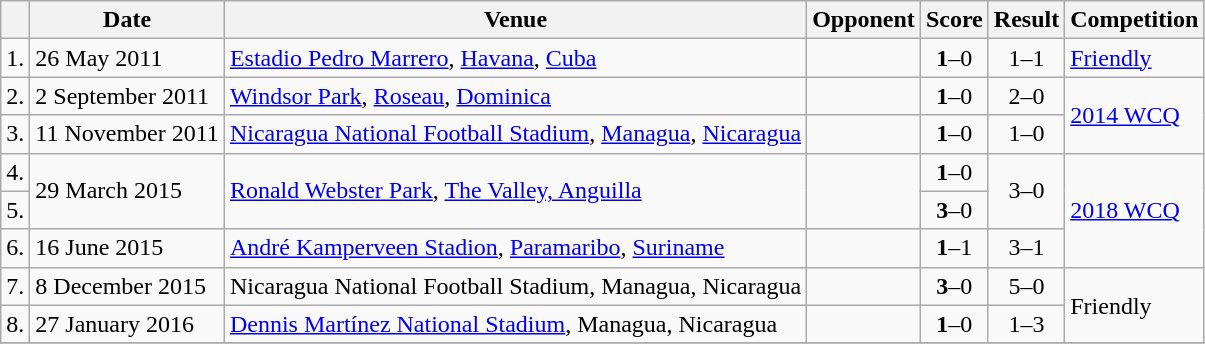<table class="wikitable">
<tr>
<th></th>
<th>Date</th>
<th>Venue</th>
<th>Opponent</th>
<th>Score</th>
<th>Result</th>
<th>Competition</th>
</tr>
<tr>
<td align="center">1.</td>
<td>26 May 2011</td>
<td><a href='#'>Estadio Pedro Marrero</a>, <a href='#'>Havana</a>, <a href='#'>Cuba</a></td>
<td></td>
<td style="text-align:center;"><strong>1</strong>–0</td>
<td style="text-align:center;">1–1</td>
<td><a href='#'>Friendly</a></td>
</tr>
<tr>
<td align="center">2.</td>
<td>2 September 2011</td>
<td><a href='#'>Windsor Park</a>, <a href='#'>Roseau</a>, <a href='#'>Dominica</a></td>
<td></td>
<td style="text-align:center;"><strong>1</strong>–0</td>
<td style="text-align:center;">2–0</td>
<td rowspan=2><a href='#'>2014 WCQ</a></td>
</tr>
<tr>
<td align="center">3.</td>
<td>11 November 2011</td>
<td><a href='#'>Nicaragua National Football Stadium</a>, <a href='#'>Managua</a>, <a href='#'>Nicaragua</a></td>
<td></td>
<td style="text-align:center;"><strong>1</strong>–0</td>
<td style="text-align:center;">1–0</td>
</tr>
<tr>
<td style="text-align:center;">4.</td>
<td rowspan=2>29 March 2015</td>
<td rowspan=2><a href='#'>Ronald Webster Park</a>, <a href='#'>The Valley, Anguilla</a></td>
<td rowspan=2></td>
<td style="text-align:center;"><strong>1</strong>–0</td>
<td rowspan=2 style="text-align:center;">3–0</td>
<td rowspan=3><a href='#'>2018 WCQ</a></td>
</tr>
<tr style="text-align:center;">
<td>5.</td>
<td><strong>3</strong>–0</td>
</tr>
<tr>
<td align="center">6.</td>
<td>16 June 2015</td>
<td><a href='#'>André Kamperveen Stadion</a>, <a href='#'>Paramaribo</a>, <a href='#'>Suriname</a></td>
<td></td>
<td style="text-align:center;"><strong>1</strong>–1</td>
<td style="text-align:center;">3–1</td>
</tr>
<tr>
<td align="center">7.</td>
<td>8 December 2015</td>
<td>Nicaragua National Football Stadium, Managua, Nicaragua</td>
<td></td>
<td style="text-align:center;"><strong>3</strong>–0</td>
<td style="text-align:center;">5–0</td>
<td rowspan=2>Friendly</td>
</tr>
<tr>
<td align="center">8.</td>
<td>27 January 2016</td>
<td><a href='#'>Dennis Martínez National Stadium</a>, Managua, Nicaragua</td>
<td></td>
<td style="text-align:center;"><strong>1</strong>–0</td>
<td style="text-align:center;">1–3</td>
</tr>
<tr>
</tr>
</table>
